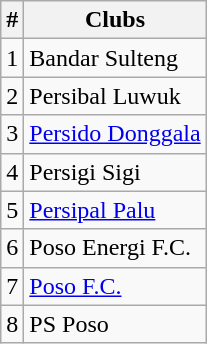<table class="wikitable sortable">
<tr>
<th>#</th>
<th>Clubs</th>
</tr>
<tr>
<td>1</td>
<td>Bandar Sulteng</td>
</tr>
<tr>
<td>2</td>
<td>Persibal Luwuk</td>
</tr>
<tr>
<td>3</td>
<td><a href='#'>Persido Donggala</a></td>
</tr>
<tr>
<td>4</td>
<td>Persigi Sigi</td>
</tr>
<tr>
<td>5</td>
<td><a href='#'>Persipal Palu</a></td>
</tr>
<tr>
<td>6</td>
<td>Poso Energi F.C.</td>
</tr>
<tr>
<td>7</td>
<td><a href='#'>Poso F.C.</a></td>
</tr>
<tr>
<td>8</td>
<td>PS Poso</td>
</tr>
</table>
